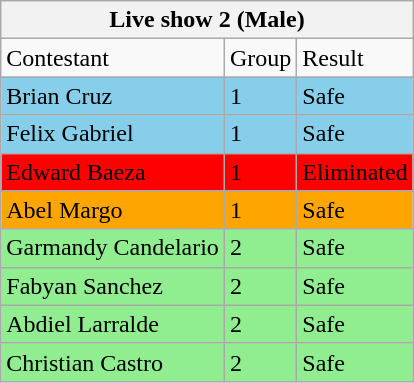<table class="wikitable">
<tr>
<th colspan="3">Live show 2 (Male)</th>
</tr>
<tr>
<td>Contestant</td>
<td>Group</td>
<td>Result</td>
</tr>
<tr bgcolor=skyblue>
<td>Brian Cruz</td>
<td>1</td>
<td>Safe</td>
</tr>
<tr bgcolor=skyblue>
<td>Felix Gabriel</td>
<td>1</td>
<td>Safe</td>
</tr>
<tr bgcolor=Red>
<td>Edward Baeza</td>
<td>1</td>
<td>Eliminated</td>
</tr>
<tr bgcolor=Orange>
<td>Abel Margo</td>
<td>1</td>
<td>Safe</td>
</tr>
<tr bgcolor=lightgreen>
<td>Garmandy Candelario</td>
<td>2</td>
<td>Safe</td>
</tr>
<tr bgcolor=lightgreen>
<td>Fabyan Sanchez</td>
<td>2</td>
<td>Safe</td>
</tr>
<tr bgcolor=lightgreen>
<td>Abdiel Larralde</td>
<td>2</td>
<td>Safe</td>
</tr>
<tr bgcolor=lightgreen>
<td>Christian Castro</td>
<td>2</td>
<td>Safe</td>
</tr>
</table>
